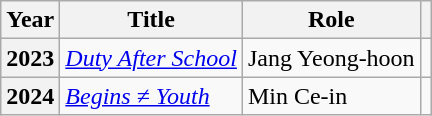<table class="wikitable sortable plainrowheaders">
<tr>
<th scope="col">Year</th>
<th scope="col">Title</th>
<th scope="col">Role</th>
<th scope="col" class="unsortable"></th>
</tr>
<tr>
<th scope="row">2023</th>
<td><em><a href='#'>Duty After School</a></em></td>
<td>Jang Yeong-hoon</td>
<td></td>
</tr>
<tr>
<th scope="row">2024</th>
<td><em><a href='#'>Begins ≠ Youth</a></em></td>
<td>Min Ce-in</td>
<td></td>
</tr>
</table>
